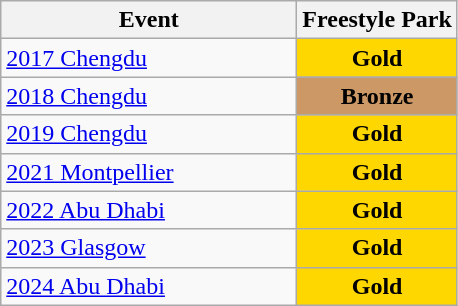<table class="wikitable" style="text-align: center;">
<tr ">
<th style="width:190px;">Event</th>
<th>Freestyle Park</th>
</tr>
<tr>
<td align=left> <a href='#'>2017 Chengdu</a></td>
<td style="background:gold"><strong>Gold</strong></td>
</tr>
<tr>
<td align=left> <a href='#'>2018 Chengdu</a></td>
<td style="background:#cc9966"><strong>Bronze</strong></td>
</tr>
<tr>
<td align=left> <a href='#'>2019 Chengdu</a></td>
<td style="background:gold"><strong>Gold</strong></td>
</tr>
<tr>
<td align=left> <a href='#'>2021 Montpellier</a></td>
<td style="background:gold"><strong>Gold</strong></td>
</tr>
<tr>
<td align=left> <a href='#'>2022 Abu Dhabi</a></td>
<td style="background:gold"><strong>Gold</strong></td>
</tr>
<tr>
<td align=left> <a href='#'>2023 Glasgow</a></td>
<td style="background:gold"><strong>Gold</strong></td>
</tr>
<tr>
<td align=left> <a href='#'>2024 Abu Dhabi</a></td>
<td style="background:gold"><strong>Gold</strong></td>
</tr>
</table>
